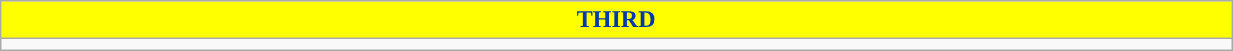<table class="wikitable collapsible collapsed" style="width:65%">
<tr>
<th colspan=12 ! style="color:#0038af; background:yellow">THIRD</th>
</tr>
<tr>
<td></td>
</tr>
</table>
